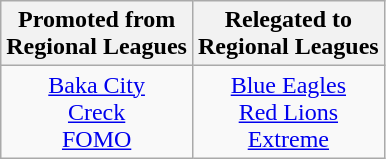<table class="wikitable">
<tr>
<th> Promoted from<br>Regional Leagues</th>
<th> Relegated to<br>Regional Leagues</th>
</tr>
<tr>
<td align="center"><a href='#'>Baka City</a><br><a href='#'>Creck</a><br><a href='#'>FOMO</a></td>
<td align="center"><a href='#'>Blue Eagles</a><br><a href='#'>Red Lions</a><br><a href='#'>Extreme</a></td>
</tr>
</table>
